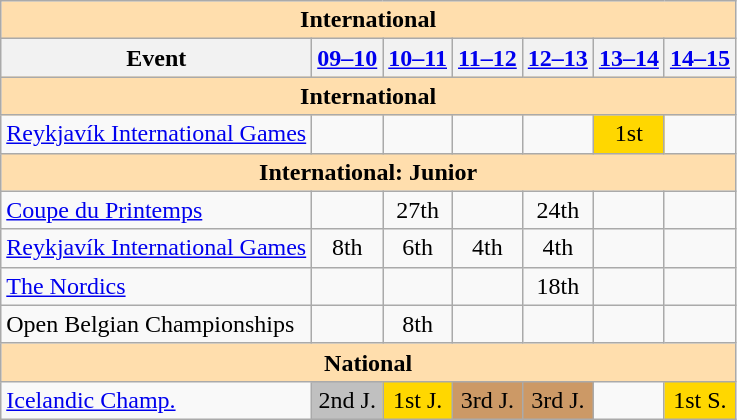<table class="wikitable" style="text-align:center">
<tr>
<th colspan="7" style="background:#ffdead; text-align:center;"><strong>International</strong></th>
</tr>
<tr>
<th>Event</th>
<th><a href='#'>09–10</a></th>
<th><a href='#'>10–11</a></th>
<th><a href='#'>11–12</a></th>
<th><a href='#'>12–13</a></th>
<th><a href='#'>13–14</a></th>
<th><a href='#'>14–15</a></th>
</tr>
<tr>
<th colspan="7" style="background:#ffdead; text-align:center;"><strong>International</strong></th>
</tr>
<tr>
<td align=left><a href='#'>Reykjavík International Games</a></td>
<td></td>
<td></td>
<td></td>
<td></td>
<td style="background:gold;">1st</td>
<td></td>
</tr>
<tr>
<th colspan="7" style="background:#ffdead; text-align:center;"><strong>International: Junior</strong></th>
</tr>
<tr>
<td align=left><a href='#'>Coupe du Printemps</a></td>
<td></td>
<td>27th</td>
<td></td>
<td>24th</td>
<td></td>
<td></td>
</tr>
<tr>
<td align=left><a href='#'>Reykjavík International Games</a></td>
<td>8th</td>
<td>6th</td>
<td>4th</td>
<td>4th</td>
<td></td>
<td></td>
</tr>
<tr>
<td align=left><a href='#'>The Nordics</a></td>
<td></td>
<td></td>
<td></td>
<td>18th</td>
<td></td>
<td></td>
</tr>
<tr>
<td align=left>Open Belgian Championships</td>
<td></td>
<td>8th</td>
<td></td>
<td></td>
<td></td>
<td></td>
</tr>
<tr>
<th colspan="7" style="background:#ffdead; text-align:center;"><strong>National</strong></th>
</tr>
<tr>
<td align="left"><a href='#'>Icelandic Champ.</a></td>
<td style="background:silver;">2nd J.</td>
<td style="background:gold;">1st J.</td>
<td bgcolor="cc9966">3rd J.</td>
<td bgcolor="cc9966">3rd J.</td>
<td></td>
<td style="background:gold;">1st S.</td>
</tr>
</table>
